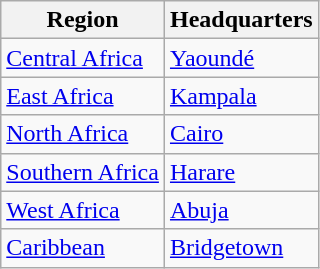<table class="wikitable sortable">
<tr>
<th>Region</th>
<th>Headquarters</th>
</tr>
<tr>
<td><a href='#'>Central Africa</a></td>
<td align=left> <a href='#'>Yaoundé</a></td>
</tr>
<tr>
<td><a href='#'>East Africa</a></td>
<td align=left> <a href='#'>Kampala</a></td>
</tr>
<tr>
<td><a href='#'>North Africa</a></td>
<td align=left> <a href='#'>Cairo</a></td>
</tr>
<tr>
<td><a href='#'>Southern Africa</a></td>
<td align=left> <a href='#'>Harare</a></td>
</tr>
<tr>
<td><a href='#'>West Africa</a></td>
<td align=left> <a href='#'>Abuja</a></td>
</tr>
<tr>
<td><a href='#'>Caribbean</a></td>
<td align=left> <a href='#'>Bridgetown</a></td>
</tr>
</table>
